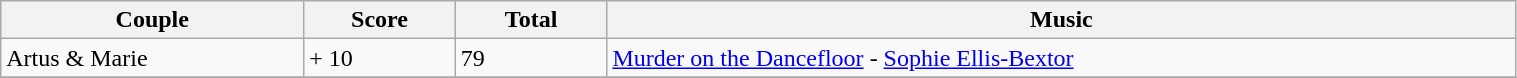<table class="wikitable" style="width:80%;">
<tr>
<th style="width:20%;">Couple</th>
<th style="width:10%;">Score</th>
<th style="width:10%;">Total</th>
<th style="width:60%;">Music</th>
</tr>
<tr>
<td>Artus & Marie</td>
<td>+ 10</td>
<td>79</td>
<td><a href='#'>Murder on the Dancefloor</a> - <a href='#'>Sophie Ellis-Bextor</a></td>
</tr>
<tr>
</tr>
</table>
